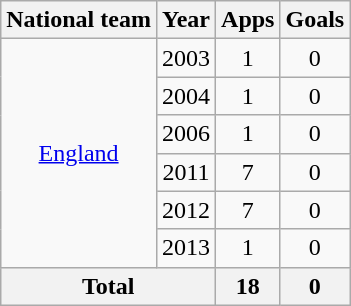<table class="wikitable" style="text-align: center;">
<tr>
<th>National team</th>
<th>Year</th>
<th>Apps</th>
<th>Goals</th>
</tr>
<tr>
<td rowspan="6"><a href='#'>England</a></td>
<td>2003</td>
<td>1</td>
<td>0</td>
</tr>
<tr>
<td>2004</td>
<td>1</td>
<td>0</td>
</tr>
<tr>
<td>2006</td>
<td>1</td>
<td>0</td>
</tr>
<tr>
<td>2011</td>
<td>7</td>
<td>0</td>
</tr>
<tr>
<td>2012</td>
<td>7</td>
<td>0</td>
</tr>
<tr>
<td>2013</td>
<td>1</td>
<td>0</td>
</tr>
<tr>
<th colspan="2">Total</th>
<th>18</th>
<th>0</th>
</tr>
</table>
